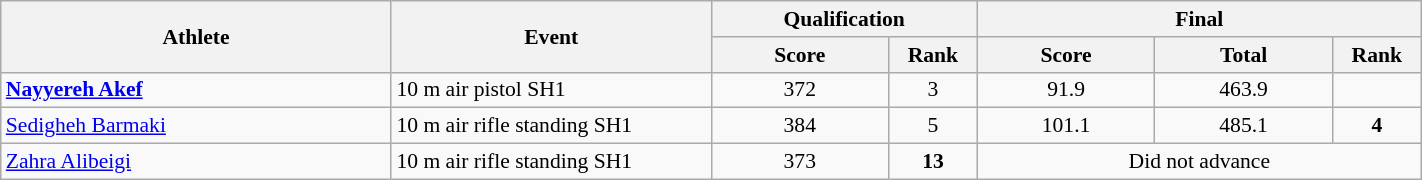<table class="wikitable" width="75%" style="text-align:center; font-size:90%">
<tr>
<th rowspan="2" width="22%">Athlete</th>
<th rowspan="2" width="18%">Event</th>
<th colspan="2">Qualification</th>
<th colspan="3">Final</th>
</tr>
<tr>
<th width="10%">Score</th>
<th width="5%">Rank</th>
<th width="10%">Score</th>
<th width="10%">Total</th>
<th width="5%">Rank</th>
</tr>
<tr>
<td align="left"><strong><a href='#'>Nayyereh Akef</a></strong></td>
<td align="left">10 m air pistol SH1</td>
<td>372</td>
<td>3 <strong></strong></td>
<td>91.9</td>
<td>463.9</td>
<td></td>
</tr>
<tr>
<td align="left"><a href='#'>Sedigheh Barmaki</a></td>
<td align="left">10 m air rifle standing SH1</td>
<td>384</td>
<td>5 <strong></strong></td>
<td>101.1</td>
<td>485.1</td>
<td><strong>4</strong></td>
</tr>
<tr>
<td align="left"><a href='#'>Zahra Alibeigi</a></td>
<td align="left">10 m air rifle standing SH1</td>
<td>373</td>
<td><strong>13</strong></td>
<td colspan=3 align=center>Did not advance</td>
</tr>
</table>
